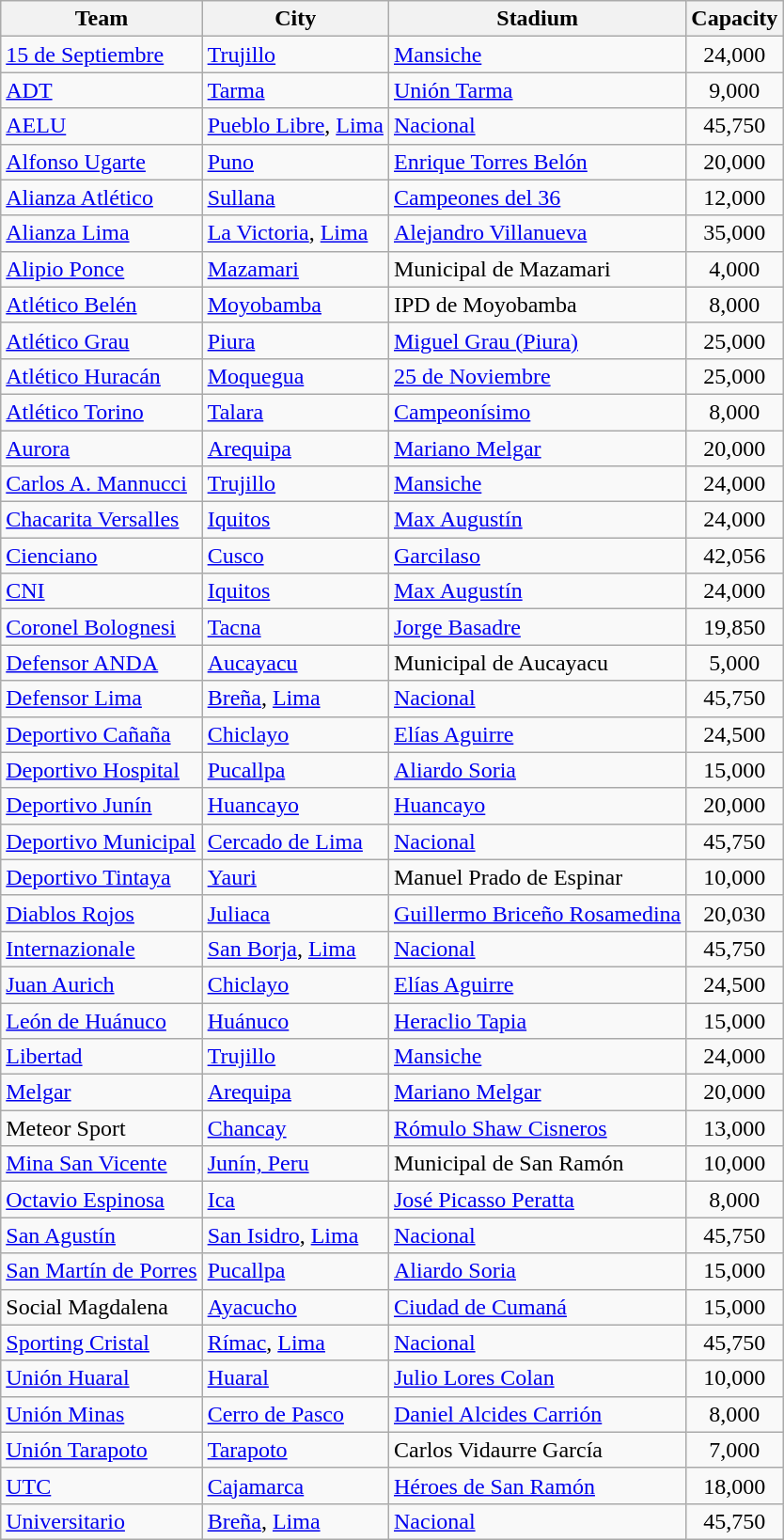<table class="wikitable sortable">
<tr>
<th>Team</th>
<th>City</th>
<th>Stadium</th>
<th>Capacity</th>
</tr>
<tr>
<td><a href='#'>15 de Septiembre</a></td>
<td><a href='#'>Trujillo</a></td>
<td><a href='#'>Mansiche</a></td>
<td align="center">24,000</td>
</tr>
<tr>
<td><a href='#'>ADT</a></td>
<td><a href='#'>Tarma</a></td>
<td><a href='#'>Unión Tarma</a></td>
<td align="center">9,000</td>
</tr>
<tr>
<td><a href='#'>AELU</a></td>
<td><a href='#'>Pueblo Libre</a>, <a href='#'>Lima</a></td>
<td><a href='#'>Nacional</a></td>
<td align="center">45,750</td>
</tr>
<tr>
<td><a href='#'>Alfonso Ugarte</a></td>
<td><a href='#'>Puno</a></td>
<td><a href='#'>Enrique Torres Belón</a></td>
<td align="center">20,000</td>
</tr>
<tr>
<td><a href='#'>Alianza Atlético</a></td>
<td><a href='#'>Sullana</a></td>
<td><a href='#'>Campeones del 36</a></td>
<td align="center">12,000</td>
</tr>
<tr>
<td><a href='#'>Alianza Lima</a></td>
<td><a href='#'>La Victoria</a>, <a href='#'>Lima</a></td>
<td><a href='#'>Alejandro Villanueva</a></td>
<td align="center">35,000</td>
</tr>
<tr>
<td><a href='#'>Alipio Ponce</a></td>
<td><a href='#'>Mazamari</a></td>
<td>Municipal de Mazamari</td>
<td align="center">4,000</td>
</tr>
<tr>
<td><a href='#'>Atlético Belén</a></td>
<td><a href='#'>Moyobamba</a></td>
<td>IPD de Moyobamba</td>
<td align="center">8,000</td>
</tr>
<tr>
<td><a href='#'>Atlético Grau</a></td>
<td><a href='#'>Piura</a></td>
<td><a href='#'>Miguel Grau (Piura)</a></td>
<td align="center">25,000</td>
</tr>
<tr>
<td><a href='#'>Atlético Huracán</a></td>
<td><a href='#'>Moquegua</a></td>
<td><a href='#'>25 de Noviembre</a></td>
<td align="center">25,000</td>
</tr>
<tr>
<td><a href='#'>Atlético Torino</a></td>
<td><a href='#'>Talara</a></td>
<td><a href='#'>Campeonísimo</a></td>
<td align="center">8,000</td>
</tr>
<tr>
<td><a href='#'>Aurora</a></td>
<td><a href='#'>Arequipa</a></td>
<td><a href='#'>Mariano Melgar</a></td>
<td align="center">20,000</td>
</tr>
<tr>
<td><a href='#'>Carlos A. Mannucci</a></td>
<td><a href='#'>Trujillo</a></td>
<td><a href='#'>Mansiche</a></td>
<td align="center">24,000</td>
</tr>
<tr>
<td><a href='#'>Chacarita Versalles</a></td>
<td><a href='#'>Iquitos</a></td>
<td><a href='#'>Max Augustín</a></td>
<td align="center">24,000</td>
</tr>
<tr>
<td><a href='#'>Cienciano</a></td>
<td><a href='#'>Cusco</a></td>
<td><a href='#'>Garcilaso</a></td>
<td align="center">42,056</td>
</tr>
<tr>
<td><a href='#'>CNI</a></td>
<td><a href='#'>Iquitos</a></td>
<td><a href='#'>Max Augustín</a></td>
<td align="center">24,000</td>
</tr>
<tr>
<td><a href='#'>Coronel Bolognesi</a></td>
<td><a href='#'>Tacna</a></td>
<td><a href='#'>Jorge Basadre</a></td>
<td align="center">19,850</td>
</tr>
<tr>
<td><a href='#'>Defensor ANDA</a></td>
<td><a href='#'>Aucayacu</a></td>
<td>Municipal de Aucayacu</td>
<td align="center">5,000</td>
</tr>
<tr>
<td><a href='#'>Defensor Lima</a></td>
<td><a href='#'>Breña</a>, <a href='#'>Lima</a></td>
<td><a href='#'>Nacional</a></td>
<td align="center">45,750</td>
</tr>
<tr>
<td><a href='#'>Deportivo Cañaña</a></td>
<td><a href='#'>Chiclayo</a></td>
<td><a href='#'>Elías Aguirre</a></td>
<td style="text-align:center;">24,500</td>
</tr>
<tr>
<td><a href='#'>Deportivo Hospital</a></td>
<td><a href='#'>Pucallpa</a></td>
<td><a href='#'>Aliardo Soria</a></td>
<td align="center">15,000</td>
</tr>
<tr>
<td><a href='#'>Deportivo Junín</a></td>
<td><a href='#'>Huancayo</a></td>
<td><a href='#'>Huancayo</a></td>
<td align="center">20,000</td>
</tr>
<tr>
<td><a href='#'>Deportivo Municipal</a></td>
<td><a href='#'>Cercado de Lima</a></td>
<td><a href='#'>Nacional</a></td>
<td align="center">45,750</td>
</tr>
<tr>
<td><a href='#'>Deportivo Tintaya</a></td>
<td><a href='#'>Yauri</a></td>
<td>Manuel Prado de Espinar</td>
<td align="center">10,000</td>
</tr>
<tr>
<td><a href='#'>Diablos Rojos</a></td>
<td><a href='#'>Juliaca</a></td>
<td><a href='#'>Guillermo Briceño Rosamedina</a></td>
<td align="center">20,030</td>
</tr>
<tr>
<td><a href='#'>Internazionale</a></td>
<td><a href='#'>San Borja</a>, <a href='#'>Lima</a></td>
<td><a href='#'>Nacional</a></td>
<td align="center">45,750</td>
</tr>
<tr>
<td><a href='#'>Juan Aurich</a></td>
<td><a href='#'>Chiclayo</a></td>
<td><a href='#'>Elías Aguirre</a></td>
<td align="center">24,500</td>
</tr>
<tr>
<td><a href='#'>León de Huánuco</a></td>
<td><a href='#'>Huánuco</a></td>
<td><a href='#'>Heraclio Tapia</a></td>
<td align="center">15,000</td>
</tr>
<tr>
<td><a href='#'>Libertad</a></td>
<td><a href='#'>Trujillo</a></td>
<td><a href='#'>Mansiche</a></td>
<td align="center">24,000</td>
</tr>
<tr>
<td><a href='#'>Melgar</a></td>
<td><a href='#'>Arequipa</a></td>
<td><a href='#'>Mariano Melgar</a></td>
<td align="center">20,000</td>
</tr>
<tr>
<td>Meteor Sport</td>
<td><a href='#'>Chancay</a></td>
<td><a href='#'>Rómulo Shaw Cisneros</a></td>
<td align="center">13,000</td>
</tr>
<tr>
<td><a href='#'>Mina San Vicente</a></td>
<td><a href='#'>Junín, Peru</a></td>
<td>Municipal de San Ramón</td>
<td align="center">10,000</td>
</tr>
<tr>
<td><a href='#'>Octavio Espinosa</a></td>
<td><a href='#'>Ica</a></td>
<td><a href='#'>José Picasso Peratta</a></td>
<td align="center">8,000</td>
</tr>
<tr>
<td><a href='#'>San Agustín</a></td>
<td><a href='#'>San Isidro</a>, <a href='#'>Lima</a></td>
<td><a href='#'>Nacional</a></td>
<td align="center">45,750</td>
</tr>
<tr>
<td><a href='#'>San Martín de Porres</a></td>
<td><a href='#'>Pucallpa</a></td>
<td><a href='#'>Aliardo Soria</a></td>
<td align="center">15,000</td>
</tr>
<tr>
<td>Social Magdalena</td>
<td><a href='#'>Ayacucho</a></td>
<td><a href='#'>Ciudad de Cumaná</a></td>
<td align="center">15,000</td>
</tr>
<tr>
<td><a href='#'>Sporting Cristal</a></td>
<td><a href='#'>Rímac</a>, <a href='#'>Lima</a></td>
<td><a href='#'>Nacional</a></td>
<td align="center">45,750</td>
</tr>
<tr>
<td><a href='#'>Unión Huaral</a></td>
<td><a href='#'>Huaral</a></td>
<td><a href='#'>Julio Lores Colan</a></td>
<td align="center">10,000</td>
</tr>
<tr>
<td><a href='#'>Unión Minas</a></td>
<td><a href='#'>Cerro de Pasco</a></td>
<td><a href='#'>Daniel Alcides Carrión</a></td>
<td align="center">8,000</td>
</tr>
<tr>
<td><a href='#'>Unión Tarapoto</a></td>
<td><a href='#'>Tarapoto</a></td>
<td>Carlos Vidaurre García</td>
<td align="center">7,000</td>
</tr>
<tr>
<td><a href='#'>UTC</a></td>
<td><a href='#'>Cajamarca</a></td>
<td><a href='#'>Héroes de San Ramón</a></td>
<td align="center">18,000</td>
</tr>
<tr>
<td><a href='#'>Universitario</a></td>
<td><a href='#'>Breña</a>, <a href='#'>Lima</a></td>
<td><a href='#'>Nacional</a></td>
<td align="center">45,750</td>
</tr>
</table>
